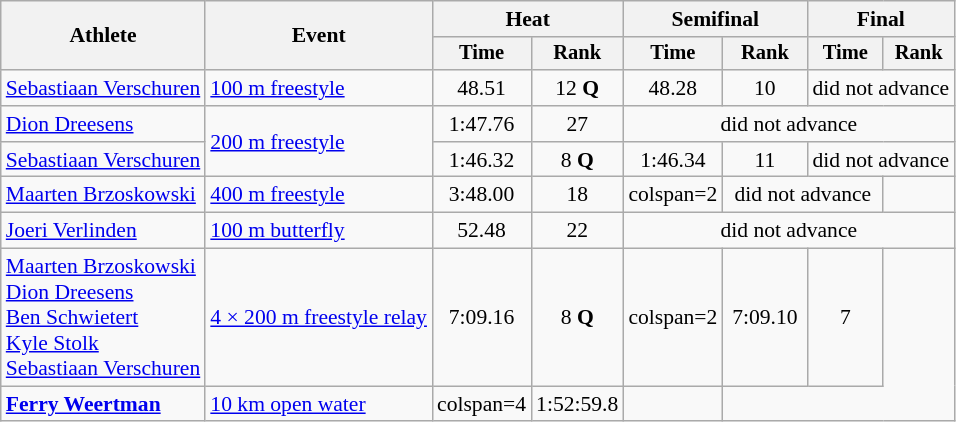<table class=wikitable style="font-size:90%">
<tr>
<th rowspan="2">Athlete</th>
<th rowspan="2">Event</th>
<th colspan="2">Heat</th>
<th colspan="2">Semifinal</th>
<th colspan="2">Final</th>
</tr>
<tr style="font-size:95%">
<th>Time</th>
<th>Rank</th>
<th>Time</th>
<th>Rank</th>
<th>Time</th>
<th>Rank</th>
</tr>
<tr align=center>
<td align=left><a href='#'>Sebastiaan Verschuren</a></td>
<td align=left><a href='#'>100 m freestyle</a></td>
<td>48.51</td>
<td>12 <strong>Q</strong></td>
<td>48.28</td>
<td>10</td>
<td colspan=2>did not advance</td>
</tr>
<tr align=center>
<td align=left><a href='#'>Dion Dreesens</a></td>
<td align=left rowspan=2><a href='#'>200 m freestyle</a></td>
<td>1:47.76</td>
<td>27</td>
<td colspan=4>did not advance</td>
</tr>
<tr align=center>
<td align=left><a href='#'>Sebastiaan Verschuren</a></td>
<td>1:46.32</td>
<td>8 <strong>Q</strong></td>
<td>1:46.34</td>
<td>11</td>
<td colspan=2>did not advance</td>
</tr>
<tr align=center>
<td align=left><a href='#'>Maarten Brzoskowski</a></td>
<td align=left><a href='#'>400 m freestyle</a></td>
<td>3:48.00</td>
<td>18</td>
<td>colspan=2 </td>
<td colspan=2>did not advance</td>
</tr>
<tr align=center>
<td align=left><a href='#'>Joeri Verlinden</a></td>
<td align=left><a href='#'>100 m butterfly</a></td>
<td>52.48</td>
<td>22</td>
<td colspan=4>did not advance</td>
</tr>
<tr align=center>
<td align=left><a href='#'>Maarten Brzoskowski</a><br><a href='#'>Dion Dreesens</a><br><a href='#'>Ben Schwietert</a><br><a href='#'>Kyle Stolk</a><br><a href='#'>Sebastiaan Verschuren</a></td>
<td align=left><a href='#'>4 × 200 m freestyle relay</a></td>
<td>7:09.16</td>
<td>8 <strong>Q</strong></td>
<td>colspan=2 </td>
<td>7:09.10</td>
<td>7</td>
</tr>
<tr align=center>
<td align=left><strong><a href='#'>Ferry Weertman</a></strong></td>
<td align=left><a href='#'>10 km open water</a></td>
<td>colspan=4 </td>
<td>1:52:59.8</td>
<td></td>
</tr>
</table>
